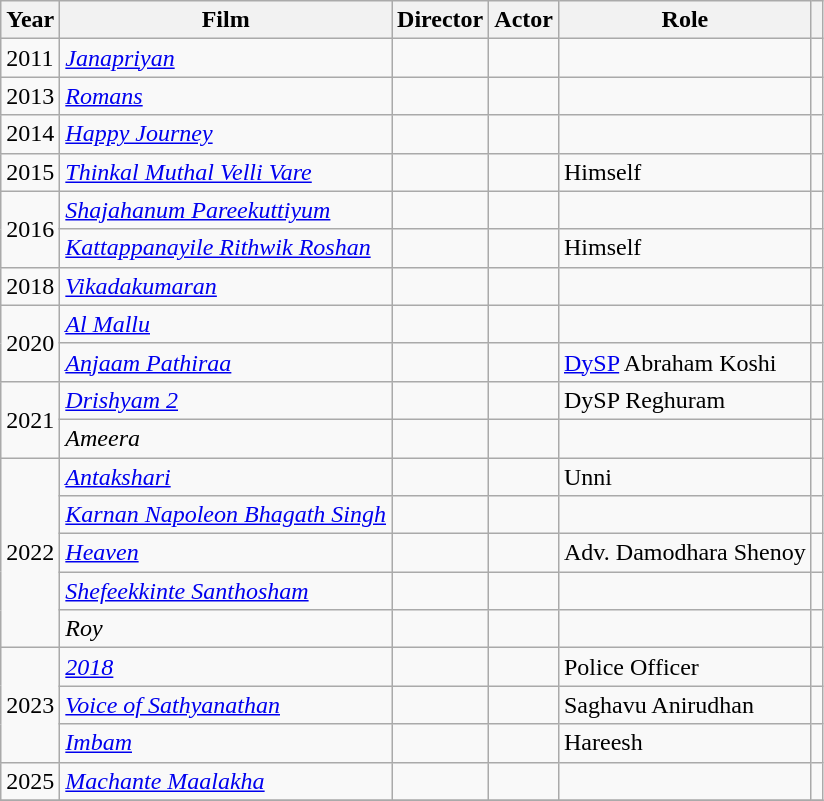<table class="wikitable">
<tr>
<th>Year</th>
<th>Film</th>
<th>Director</th>
<th>Actor</th>
<th>Role</th>
<th></th>
</tr>
<tr>
<td>2011</td>
<td><em><a href='#'>Janapriyan</a></em></td>
<td></td>
<td></td>
<td></td>
<td></td>
</tr>
<tr>
<td>2013</td>
<td><em><a href='#'>Romans</a></em></td>
<td></td>
<td></td>
<td></td>
<td></td>
</tr>
<tr>
<td>2014</td>
<td><em><a href='#'>Happy Journey</a></em></td>
<td></td>
<td></td>
<td></td>
<td></td>
</tr>
<tr>
<td>2015</td>
<td><em><a href='#'>Thinkal Muthal Velli Vare</a></em></td>
<td></td>
<td></td>
<td>Himself</td>
<td></td>
</tr>
<tr>
<td rowspan="2">2016</td>
<td><em><a href='#'>Shajahanum Pareekuttiyum</a></em></td>
<td></td>
<td></td>
<td></td>
<td></td>
</tr>
<tr>
<td><em><a href='#'>Kattappanayile Rithwik Roshan</a></em></td>
<td></td>
<td></td>
<td>Himself</td>
<td></td>
</tr>
<tr>
<td>2018</td>
<td><em><a href='#'>Vikadakumaran</a></em></td>
<td></td>
<td></td>
<td></td>
<td></td>
</tr>
<tr>
<td rowspan="2">2020</td>
<td><em><a href='#'>Al Mallu</a></em></td>
<td></td>
<td></td>
<td></td>
<td></td>
</tr>
<tr>
<td><em><a href='#'>Anjaam Pathiraa</a></em></td>
<td></td>
<td></td>
<td><a href='#'>DySP</a> Abraham Koshi</td>
<td></td>
</tr>
<tr>
<td rowspan="2">2021</td>
<td><em><a href='#'>Drishyam 2</a></em></td>
<td></td>
<td></td>
<td>DySP Reghuram</td>
<td></td>
</tr>
<tr>
<td><em>Ameera</em></td>
<td></td>
<td></td>
<td></td>
<td></td>
</tr>
<tr>
<td rowspan="5">2022</td>
<td><em><a href='#'>Antakshari</a></em></td>
<td></td>
<td></td>
<td>Unni</td>
<td></td>
</tr>
<tr>
<td><em><a href='#'>Karnan Napoleon Bhagath Singh</a></em></td>
<td></td>
<td></td>
<td></td>
<td></td>
</tr>
<tr>
<td><a href='#'><em>Heaven</em></a></td>
<td></td>
<td></td>
<td>Adv. Damodhara Shenoy</td>
<td></td>
</tr>
<tr>
<td><em><a href='#'>Shefeekkinte Santhosham</a></em></td>
<td></td>
<td></td>
<td></td>
<td></td>
</tr>
<tr>
<td><em>Roy</em></td>
<td></td>
<td></td>
<td></td>
<td></td>
</tr>
<tr>
<td rowspan="3">2023</td>
<td><em><a href='#'>2018</a></em></td>
<td></td>
<td></td>
<td>Police Officer</td>
<td></td>
</tr>
<tr>
<td><em><a href='#'>Voice of Sathyanathan</a></em></td>
<td></td>
<td></td>
<td>Saghavu Anirudhan</td>
<td></td>
</tr>
<tr>
<td><em><a href='#'>Imbam</a></em></td>
<td></td>
<td></td>
<td>Hareesh</td>
<td></td>
</tr>
<tr>
<td>2025</td>
<td><em><a href='#'>Machante Maalakha</a></em></td>
<td></td>
<td></td>
<td></td>
<td></td>
</tr>
<tr>
</tr>
</table>
